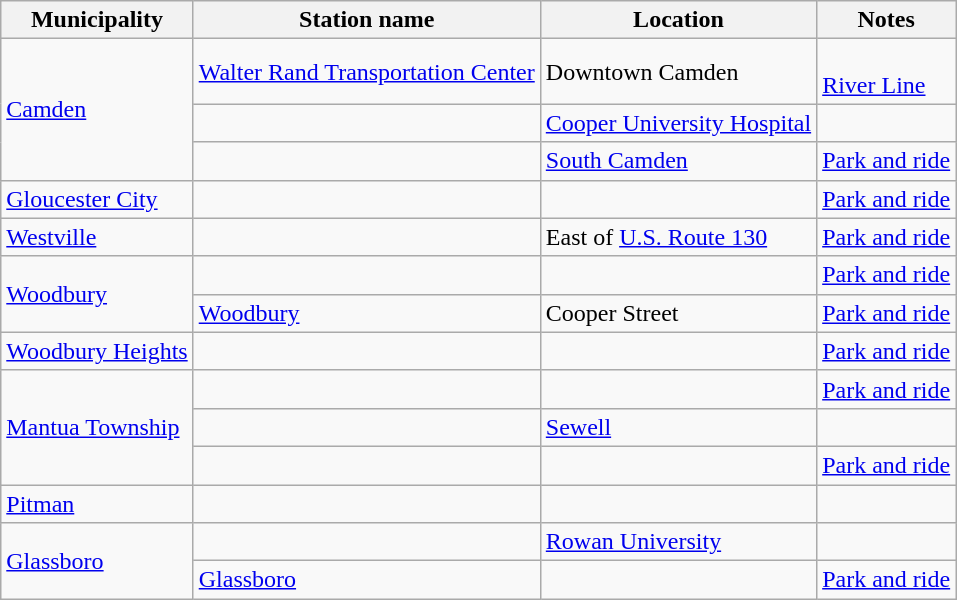<table class="wikitable">
<tr>
<th>Municipality</th>
<th>Station name</th>
<th>Location</th>
<th>Notes</th>
</tr>
<tr>
<td rowspan=3><a href='#'>Camden</a></td>
<td><a href='#'>Walter Rand Transportation Center</a></td>
<td>Downtown Camden<br></td>
<td> <br> <a href='#'>River Line</a></td>
</tr>
<tr>
<td></td>
<td><a href='#'>Cooper University Hospital</a><br></td>
<td></td>
</tr>
<tr>
<td></td>
<td><a href='#'>South Camden</a><br></td>
<td><a href='#'>Park and ride</a></td>
</tr>
<tr>
<td><a href='#'>Gloucester City</a></td>
<td></td>
<td></td>
<td><a href='#'>Park and ride</a></td>
</tr>
<tr>
<td><a href='#'>Westville</a></td>
<td></td>
<td>East of <a href='#'>U.S. Route 130</a><br></td>
<td><a href='#'>Park and ride</a></td>
</tr>
<tr>
<td rowspan=2><a href='#'>Woodbury</a></td>
<td></td>
<td></td>
<td><a href='#'>Park and ride</a></td>
</tr>
<tr>
<td><a href='#'>Woodbury</a></td>
<td>Cooper Street<br></td>
<td><a href='#'>Park and ride</a></td>
</tr>
<tr>
<td><a href='#'>Woodbury Heights</a></td>
<td></td>
<td></td>
<td><a href='#'>Park and ride</a></td>
</tr>
<tr>
<td rowspan=3><a href='#'>Mantua Township</a></td>
<td></td>
<td></td>
<td><a href='#'>Park and ride</a></td>
</tr>
<tr>
<td></td>
<td><a href='#'>Sewell</a></td>
<td></td>
</tr>
<tr>
<td></td>
<td></td>
<td><a href='#'>Park and ride</a></td>
</tr>
<tr>
<td><a href='#'>Pitman</a></td>
<td></td>
<td></td>
<td></td>
</tr>
<tr>
<td rowspan=2><a href='#'>Glassboro</a></td>
<td></td>
<td><a href='#'>Rowan University</a><br></td>
<td></td>
</tr>
<tr>
<td><a href='#'>Glassboro</a></td>
<td></td>
<td><a href='#'>Park and ride</a></td>
</tr>
</table>
